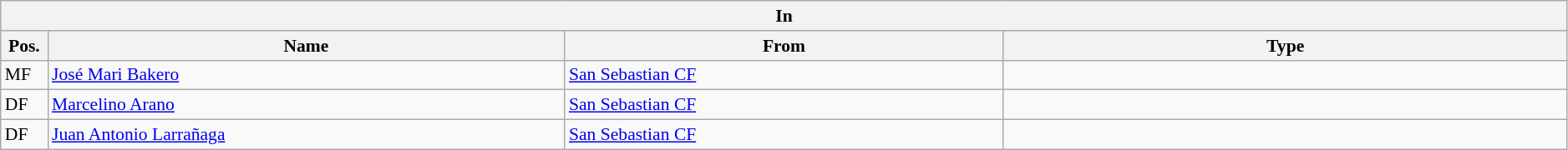<table class="wikitable" style="font-size:90%; width:99%;">
<tr>
<th colspan="4">In</th>
</tr>
<tr>
<th width=3%>Pos.</th>
<th width=33%>Name</th>
<th width=28%>From</th>
<th width=36%>Type</th>
</tr>
<tr>
<td>MF</td>
<td><a href='#'>José Mari Bakero</a></td>
<td><a href='#'>San Sebastian CF</a></td>
<td></td>
</tr>
<tr>
<td>DF</td>
<td><a href='#'>Marcelino Arano</a></td>
<td><a href='#'>San Sebastian CF</a></td>
<td></td>
</tr>
<tr>
<td>DF</td>
<td><a href='#'>Juan Antonio Larrañaga</a></td>
<td><a href='#'>San Sebastian CF</a></td>
<td></td>
</tr>
</table>
